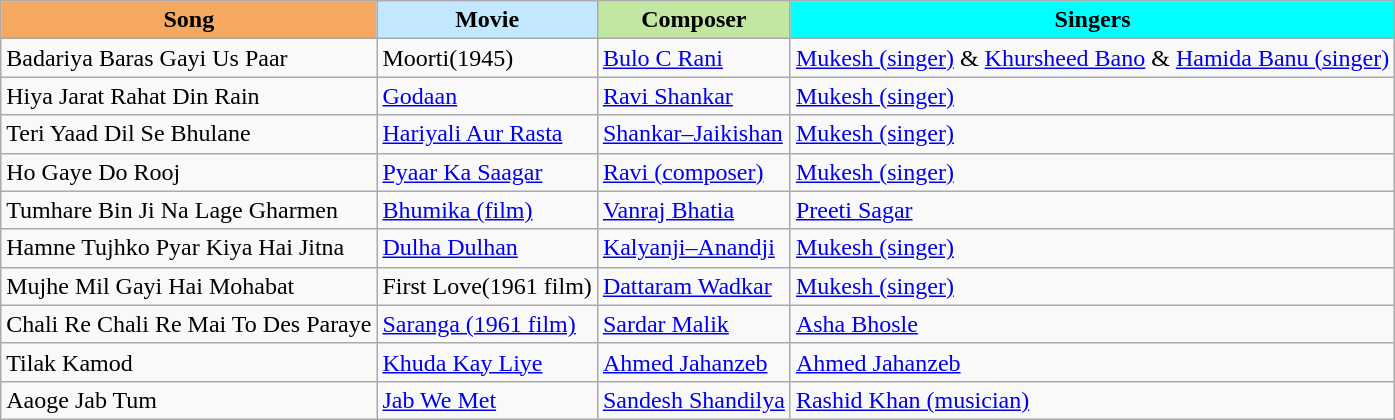<table class="wikitable sortable">
<tr>
<th style="background:#f4a860">Song</th>
<th style="background:#c2e7ff">Movie</th>
<th style="background:#c2e7a3">Composer</th>
<th style="background:#00ffff">Singers</th>
</tr>
<tr>
<td>Badariya Baras Gayi Us Paar</td>
<td>Moorti(1945)</td>
<td><a href='#'>Bulo C Rani</a></td>
<td><a href='#'>Mukesh (singer)</a> & <a href='#'>Khursheed Bano</a> & <a href='#'>Hamida Banu (singer)</a></td>
</tr>
<tr>
<td>Hiya Jarat Rahat Din Rain</td>
<td><a href='#'>Godaan</a></td>
<td><a href='#'>Ravi Shankar</a></td>
<td><a href='#'>Mukesh (singer)</a></td>
</tr>
<tr>
<td>Teri Yaad Dil Se Bhulane</td>
<td><a href='#'>Hariyali Aur Rasta</a></td>
<td><a href='#'>Shankar–Jaikishan</a></td>
<td><a href='#'>Mukesh (singer)</a></td>
</tr>
<tr>
<td>Ho Gaye Do Rooj</td>
<td><a href='#'>Pyaar Ka Saagar</a></td>
<td><a href='#'>Ravi (composer)</a></td>
<td><a href='#'>Mukesh (singer)</a></td>
</tr>
<tr>
<td>Tumhare Bin Ji Na Lage Gharmen</td>
<td><a href='#'>Bhumika (film)</a></td>
<td><a href='#'>Vanraj Bhatia</a></td>
<td><a href='#'>Preeti Sagar</a></td>
</tr>
<tr>
<td>Hamne Tujhko Pyar Kiya Hai Jitna</td>
<td><a href='#'>Dulha Dulhan</a></td>
<td><a href='#'>Kalyanji–Anandji</a></td>
<td><a href='#'>Mukesh (singer)</a></td>
</tr>
<tr>
<td>Mujhe Mil Gayi Hai Mohabat</td>
<td>First Love(1961 film)</td>
<td><a href='#'>Dattaram Wadkar</a></td>
<td><a href='#'>Mukesh (singer)</a></td>
</tr>
<tr>
<td>Chali Re Chali Re Mai To Des Paraye</td>
<td><a href='#'>Saranga (1961 film)</a></td>
<td><a href='#'>Sardar Malik</a></td>
<td><a href='#'>Asha Bhosle</a></td>
</tr>
<tr>
<td>Tilak Kamod</td>
<td><a href='#'>Khuda Kay Liye</a></td>
<td><a href='#'>Ahmed Jahanzeb</a></td>
<td><a href='#'>Ahmed Jahanzeb</a></td>
</tr>
<tr>
<td>Aaoge Jab Tum</td>
<td><a href='#'>Jab We Met</a></td>
<td><a href='#'>Sandesh Shandilya</a></td>
<td><a href='#'>Rashid Khan (musician)</a></td>
</tr>
</table>
